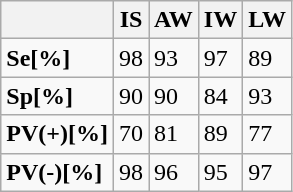<table class="wikitable">
<tr>
<th></th>
<th>IS</th>
<th>AW</th>
<th>IW</th>
<th>LW</th>
</tr>
<tr>
<td><strong>Se[%]</strong></td>
<td>98</td>
<td>93</td>
<td>97</td>
<td>89</td>
</tr>
<tr>
<td><strong>Sp[%]</strong></td>
<td>90</td>
<td>90</td>
<td>84</td>
<td>93</td>
</tr>
<tr>
<td><strong>PV(+)[%]</strong></td>
<td>70</td>
<td>81</td>
<td>89</td>
<td>77</td>
</tr>
<tr>
<td><strong>PV(-)[%]</strong></td>
<td>98</td>
<td>96</td>
<td>95</td>
<td>97</td>
</tr>
</table>
